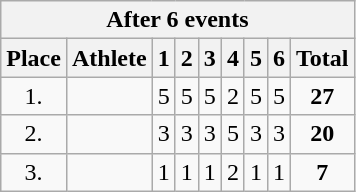<table class=wikitable style="text-align:center">
<tr>
<th colspan=9><strong>After 6 events</strong></th>
</tr>
<tr>
<th>Place</th>
<th>Athlete</th>
<th>1</th>
<th>2</th>
<th>3</th>
<th>4</th>
<th>5</th>
<th>6</th>
<th>Total</th>
</tr>
<tr>
<td width=30>1.</td>
<td align=left></td>
<td>5</td>
<td>5</td>
<td>5</td>
<td>2</td>
<td>5</td>
<td>5</td>
<td><strong>27</strong></td>
</tr>
<tr>
<td>2.</td>
<td align=left></td>
<td>3</td>
<td>3</td>
<td>3</td>
<td>5</td>
<td>3</td>
<td>3</td>
<td><strong>20</strong></td>
</tr>
<tr>
<td>3.</td>
<td align=left></td>
<td>1</td>
<td>1</td>
<td>1</td>
<td>2</td>
<td>1</td>
<td>1</td>
<td><strong>7</strong></td>
</tr>
</table>
